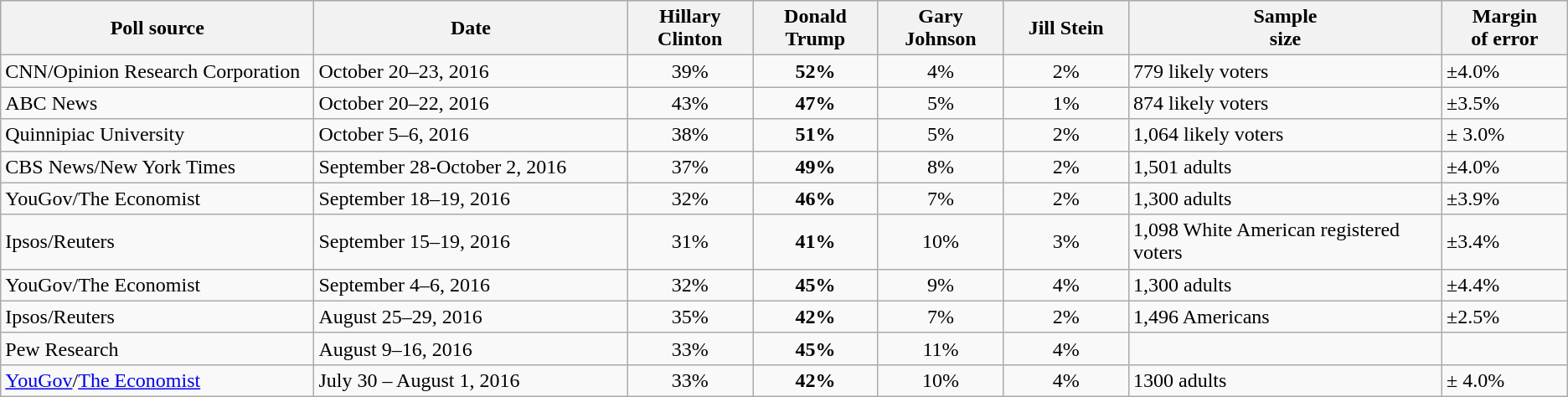<table class="wikitable sortable">
<tr style="background:lightgrey;">
<th width="20%">Poll source</th>
<th width="20%">Date</th>
<th width="8%">Hillary Clinton<br><small></small></th>
<th width="8%">Donald Trump<br><small></small></th>
<th width="8%">Gary Johnson<br><small></small></th>
<th width="8%">Jill Stein<br><small></small></th>
<th width="20%">Sample<br>size</th>
<th width="8%">Margin<br>of error</th>
</tr>
<tr>
<td>CNN/Opinion Research Corporation</td>
<td>October 20–23, 2016</td>
<td align="center">39%</td>
<td align="center" ><strong>52%</strong></td>
<td align="center">4%</td>
<td align="center">2%</td>
<td>779 likely voters</td>
<td>±4.0%</td>
</tr>
<tr>
<td>ABC News</td>
<td>October 20–22, 2016</td>
<td align="center">43%</td>
<td align="center" ><strong>47%</strong></td>
<td align="center">5%</td>
<td align="center">1%</td>
<td>874 likely voters</td>
<td>±3.5%</td>
</tr>
<tr>
<td>Quinnipiac University</td>
<td>October 5–6, 2016</td>
<td align="center">38%</td>
<td align="center" ><strong>51%</strong></td>
<td align="center">5%</td>
<td align="center">2%</td>
<td>1,064 likely voters</td>
<td>± 3.0%</td>
</tr>
<tr>
<td>CBS News/New York Times</td>
<td>September 28-October 2, 2016</td>
<td align="center">37%</td>
<td align="center" ><strong>49%</strong></td>
<td align="center">8%</td>
<td align="center">2%</td>
<td>1,501 adults</td>
<td>±4.0%</td>
</tr>
<tr>
<td>YouGov/The Economist</td>
<td>September 18–19, 2016</td>
<td align="center">32%</td>
<td align="center" ><strong>46%</strong></td>
<td align="center">7%</td>
<td align="center">2%</td>
<td>1,300 adults</td>
<td>±3.9%</td>
</tr>
<tr>
<td>Ipsos/Reuters</td>
<td>September 15–19, 2016</td>
<td align="center">31%</td>
<td align="center" ><strong>41%</strong></td>
<td align="center">10%</td>
<td align="center">3%</td>
<td>1,098 White American registered voters</td>
<td>±3.4%</td>
</tr>
<tr>
<td>YouGov/The Economist</td>
<td>September 4–6, 2016</td>
<td align="center">32%</td>
<td align="center" ><strong>45%</strong></td>
<td align="center">9%</td>
<td align="center">4%</td>
<td>1,300 adults</td>
<td>±4.4%</td>
</tr>
<tr>
<td>Ipsos/Reuters</td>
<td>August 25–29, 2016</td>
<td align="center">35%</td>
<td align="center" ><strong>42%</strong></td>
<td align="center">7%</td>
<td align="center">2%</td>
<td>1,496 Americans</td>
<td>±2.5%</td>
</tr>
<tr>
<td>Pew Research</td>
<td>August 9–16, 2016</td>
<td align="center">33%</td>
<td align="center" ><strong>45%</strong></td>
<td align="center">11%</td>
<td align="center">4%</td>
<td></td>
<td></td>
</tr>
<tr>
<td><a href='#'>YouGov</a>/<a href='#'>The Economist</a></td>
<td>July 30 – August 1, 2016</td>
<td align="center">33%</td>
<td align="center" ><strong>42%</strong></td>
<td align="center">10%</td>
<td align="center">4%</td>
<td>1300 adults</td>
<td>± 4.0%</td>
</tr>
</table>
